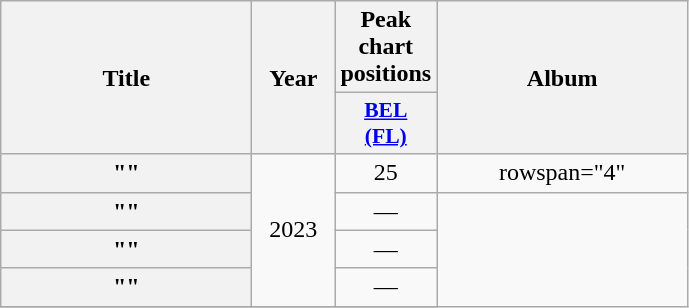<table class="wikitable plainrowheaders" style="text-align:center;">
<tr>
<th scope="col" rowspan="2" style="width:10em;">Title</th>
<th scope="col" rowspan="2" style="width:3em;">Year</th>
<th scope="col" colspan="1">Peak chart positions</th>
<th scope="col" rowspan="2" style="width:10em;">Album</th>
</tr>
<tr>
<th scope="col" style="width:3.5em;font-size:90%;"><a href='#'>BEL<br>(FL)</a><br></th>
</tr>
<tr>
<th scope="row">""</th>
<td rowspan="4">2023</td>
<td>25</td>
<td>rowspan="4" </td>
</tr>
<tr>
<th scope="row">""</th>
<td>—</td>
</tr>
<tr>
<th scope="row">""</th>
<td>—</td>
</tr>
<tr>
<th scope="row">""</th>
<td>—</td>
</tr>
<tr>
</tr>
</table>
